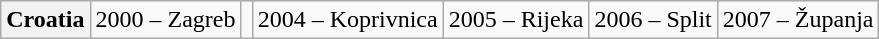<table class="wikitable">
<tr>
<th><strong>Croatia</strong></th>
<td>2000 – Zagreb</td>
<td></td>
<td>2004 – Koprivnica</td>
<td>2005 – Rijeka</td>
<td>2006 – Split</td>
<td>2007 – Županja</td>
</tr>
</table>
